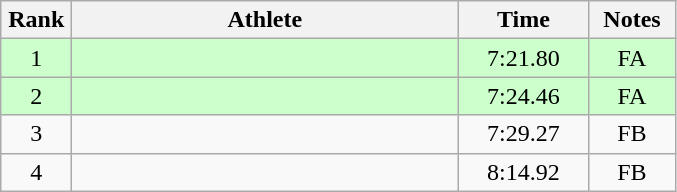<table class=wikitable style="text-align:center">
<tr>
<th width=40>Rank</th>
<th width=250>Athlete</th>
<th width=80>Time</th>
<th width=50>Notes</th>
</tr>
<tr bgcolor="ccffcc">
<td>1</td>
<td align=left></td>
<td>7:21.80</td>
<td>FA</td>
</tr>
<tr bgcolor="ccffcc">
<td>2</td>
<td align=left></td>
<td>7:24.46</td>
<td>FA</td>
</tr>
<tr>
<td>3</td>
<td align=left></td>
<td>7:29.27</td>
<td>FB</td>
</tr>
<tr>
<td>4</td>
<td align=left></td>
<td>8:14.92</td>
<td>FB</td>
</tr>
</table>
